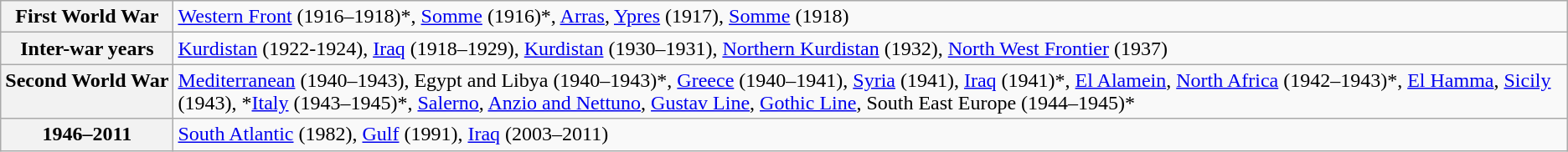<table class="wikitable plainrowheaders">
<tr>
<th scope="row" style="white-space: nowrap;vertical-align: top;">First World War</th>
<td><a href='#'>Western Front</a> (1916–1918)*, <a href='#'>Somme</a> (1916)*, <a href='#'>Arras</a>, <a href='#'>Ypres</a> (1917), <a href='#'>Somme</a> (1918)</td>
</tr>
<tr>
<th scope="row" style="white-space: nowrap;vertical-align: top;">Inter-war years</th>
<td><a href='#'>Kurdistan</a> (1922-1924), <a href='#'>Iraq</a> (1918–1929), <a href='#'>Kurdistan</a> (1930–1931), <a href='#'>Northern Kurdistan</a> (1932), <a href='#'>North West Frontier</a> (1937)</td>
</tr>
<tr>
<th scope="row" style="white-space: nowrap;vertical-align: top;">Second World War</th>
<td><a href='#'>Mediterranean</a> (1940–1943), Egypt and Libya (1940–1943)*, <a href='#'>Greece</a> (1940–1941), <a href='#'>Syria</a> (1941), <a href='#'>Iraq</a> (1941)*, <a href='#'>El Alamein</a>, <a href='#'>North Africa</a> (1942–1943)*, <a href='#'>El Hamma</a>, <a href='#'>Sicily</a> (1943), *<a href='#'>Italy</a> (1943–1945)*, <a href='#'>Salerno</a>, <a href='#'>Anzio and Nettuno</a>, <a href='#'>Gustav Line</a>, <a href='#'>Gothic Line</a>, South East Europe (1944–1945)*</td>
</tr>
<tr>
<th scope="row" style="white-space: nowrap;vertical-align: top;">1946–2011</th>
<td><a href='#'>South Atlantic</a> (1982), <a href='#'>Gulf</a> (1991), <a href='#'>Iraq</a> (2003–2011)</td>
</tr>
</table>
